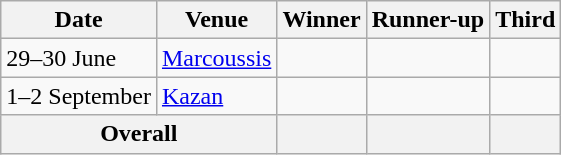<table class="wikitable">
<tr>
<th>Date</th>
<th>Venue</th>
<th>Winner</th>
<th>Runner-up</th>
<th>Third</th>
</tr>
<tr>
<td>29–30 June</td>
<td> <a href='#'>Marcoussis</a></td>
<td></td>
<td></td>
<td></td>
</tr>
<tr>
<td>1–2 September</td>
<td> <a href='#'>Kazan</a></td>
<td></td>
<td></td>
<td></td>
</tr>
<tr>
<th colspan=2>Overall</th>
<th></th>
<th></th>
<th></th>
</tr>
</table>
